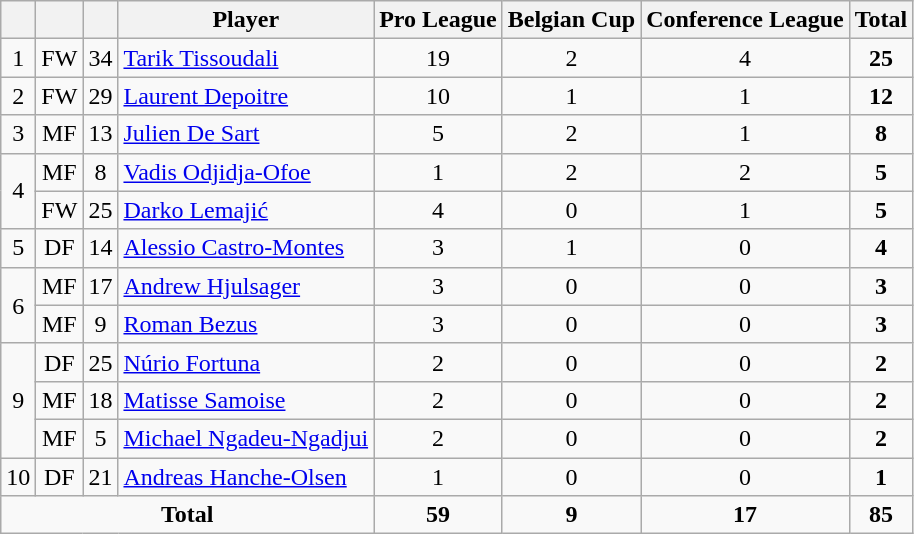<table class="wikitable sortable" style="text-align:center">
<tr>
<th></th>
<th></th>
<th></th>
<th>Player</th>
<th>Pro League</th>
<th>Belgian Cup</th>
<th>Conference League</th>
<th><strong>Total</strong></th>
</tr>
<tr>
<td>1</td>
<td>FW</td>
<td>34</td>
<td style="text-align:left;"> <a href='#'>Tarik Tissoudali</a></td>
<td>19</td>
<td>2</td>
<td>4</td>
<td><strong>25</strong></td>
</tr>
<tr>
<td>2</td>
<td>FW</td>
<td>29</td>
<td style="text-align:left;"> <a href='#'>Laurent Depoitre</a></td>
<td>10</td>
<td>1</td>
<td>1</td>
<td><strong>12</strong></td>
</tr>
<tr>
<td>3</td>
<td>MF</td>
<td>13</td>
<td style="text-align:left;"> <a href='#'>Julien De Sart</a></td>
<td>5</td>
<td>2</td>
<td>1</td>
<td><strong>8</strong></td>
</tr>
<tr>
<td rowspan=2>4</td>
<td>MF</td>
<td>8</td>
<td style="text-align:left;"> <a href='#'>Vadis Odjidja-Ofoe</a></td>
<td>1</td>
<td>2</td>
<td>2</td>
<td><strong>5</strong></td>
</tr>
<tr>
<td>FW</td>
<td>25</td>
<td style="text-align:left;"> <a href='#'>Darko Lemajić</a></td>
<td>4</td>
<td>0</td>
<td>1</td>
<td><strong>5</strong></td>
</tr>
<tr>
<td>5</td>
<td>DF</td>
<td>14</td>
<td style="text-align:left;"> <a href='#'>Alessio Castro-Montes</a></td>
<td>3</td>
<td>1</td>
<td>0</td>
<td><strong>4</strong></td>
</tr>
<tr>
<td rowspan=2>6</td>
<td>MF</td>
<td>17</td>
<td style="text-align:left;"> <a href='#'>Andrew Hjulsager</a></td>
<td>3</td>
<td>0</td>
<td>0</td>
<td><strong>3</strong></td>
</tr>
<tr>
<td>MF</td>
<td>9</td>
<td style="text-align:left;"> <a href='#'>Roman Bezus</a></td>
<td>3</td>
<td>0</td>
<td>0</td>
<td><strong>3</strong></td>
</tr>
<tr>
<td rowspan=3>9</td>
<td>DF</td>
<td>25</td>
<td style="text-align:left;"> <a href='#'>Núrio Fortuna</a></td>
<td>2</td>
<td>0</td>
<td>0</td>
<td><strong>2</strong></td>
</tr>
<tr>
<td>MF</td>
<td>18</td>
<td style="text-align:left;"> <a href='#'>Matisse Samoise</a></td>
<td>2</td>
<td>0</td>
<td>0</td>
<td><strong>2</strong></td>
</tr>
<tr>
<td>MF</td>
<td>5</td>
<td style="text-align:left;"> <a href='#'>Michael Ngadeu-Ngadjui</a></td>
<td>2</td>
<td>0</td>
<td>0</td>
<td><strong>2</strong></td>
</tr>
<tr>
<td>10</td>
<td>DF</td>
<td>21</td>
<td style="text-align:left;"> <a href='#'>Andreas Hanche-Olsen</a></td>
<td>1</td>
<td>0</td>
<td>0</td>
<td><strong>1</strong></td>
</tr>
<tr class="sortbottom">
<td colspan="4"><strong>Total</strong></td>
<td><strong>59</strong></td>
<td><strong>9</strong></td>
<td><strong>17</strong></td>
<td><strong>85</strong></td>
</tr>
</table>
